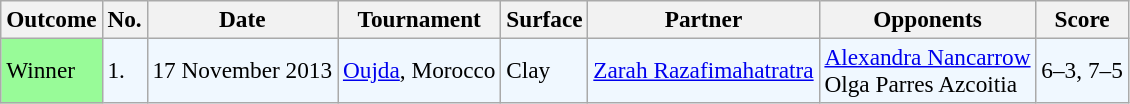<table class="sortable wikitable" style=font-size:97%>
<tr>
<th>Outcome</th>
<th>No.</th>
<th>Date</th>
<th>Tournament</th>
<th>Surface</th>
<th>Partner</th>
<th>Opponents</th>
<th>Score</th>
</tr>
<tr style="background:#f0f8ff;">
<td bgcolor="98FB98">Winner</td>
<td>1.</td>
<td>17 November 2013</td>
<td><a href='#'>Oujda</a>, Morocco</td>
<td>Clay</td>
<td> <a href='#'>Zarah Razafimahatratra</a></td>
<td> <a href='#'>Alexandra Nancarrow</a> <br>  Olga Parres Azcoitia</td>
<td>6–3, 7–5</td>
</tr>
</table>
